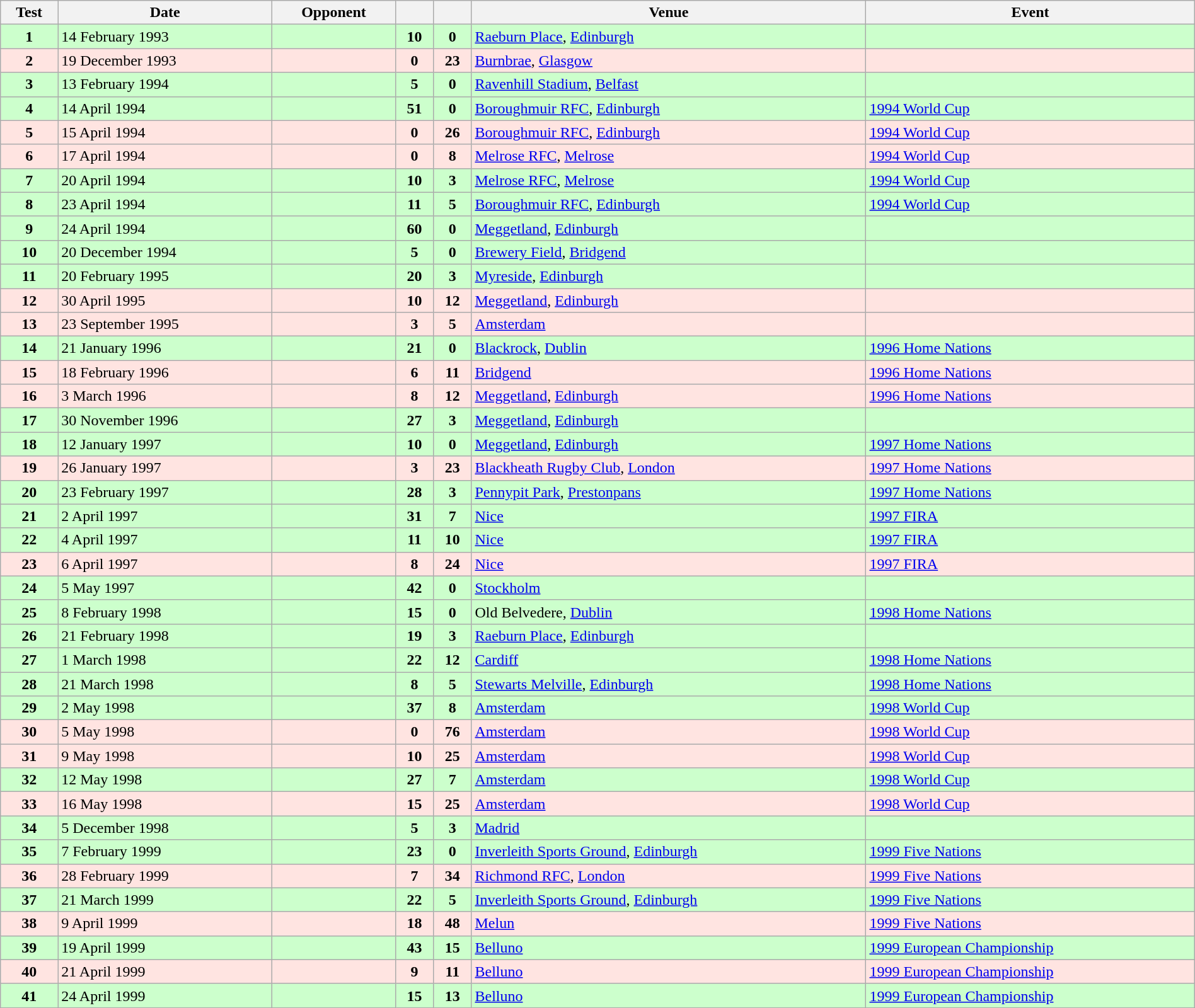<table class="wikitable sortable" style="width:100%">
<tr>
<th>Test</th>
<th>Date</th>
<th>Opponent</th>
<th></th>
<th></th>
<th>Venue</th>
<th>Event</th>
</tr>
<tr bgcolor="#ccffcc">
<td align="center"><strong>1</strong></td>
<td>14 February 1993</td>
<td></td>
<td align="center"><strong>10</strong></td>
<td align="center"><strong>0</strong></td>
<td><a href='#'>Raeburn Place</a>, <a href='#'>Edinburgh</a></td>
<td></td>
</tr>
<tr bgcolor="FFE4E1">
<td align="center"><strong>2</strong></td>
<td>19 December 1993</td>
<td></td>
<td align="center"><strong>0</strong></td>
<td align="center"><strong>23</strong></td>
<td><a href='#'>Burnbrae</a>, <a href='#'>Glasgow</a></td>
<td></td>
</tr>
<tr bgcolor="#ccffcc">
<td align="center"><strong>3</strong></td>
<td>13 February 1994</td>
<td></td>
<td align="center"><strong>5</strong></td>
<td align="center"><strong>0</strong></td>
<td><a href='#'>Ravenhill Stadium</a>, <a href='#'>Belfast</a></td>
<td></td>
</tr>
<tr bgcolor="#ccffcc">
<td align="center"><strong>4</strong></td>
<td>14 April 1994</td>
<td></td>
<td align="center"><strong>51</strong></td>
<td align="center"><strong>0</strong></td>
<td><a href='#'>Boroughmuir RFC</a>, <a href='#'>Edinburgh</a></td>
<td><a href='#'>1994 World Cup</a></td>
</tr>
<tr bgcolor="FFE4E1">
<td align="center"><strong>5</strong></td>
<td>15 April 1994</td>
<td></td>
<td align="center"><strong>0</strong></td>
<td align="center"><strong>26</strong></td>
<td><a href='#'>Boroughmuir RFC</a>, <a href='#'>Edinburgh</a></td>
<td><a href='#'>1994 World Cup</a></td>
</tr>
<tr bgcolor="FFE4E1">
<td align="center"><strong>6</strong></td>
<td>17 April 1994</td>
<td></td>
<td align="center"><strong>0</strong></td>
<td align="center"><strong>8</strong></td>
<td><a href='#'>Melrose RFC</a>, <a href='#'>Melrose</a></td>
<td><a href='#'>1994 World Cup</a></td>
</tr>
<tr bgcolor="#ccffcc">
<td align="center"><strong>7</strong></td>
<td>20 April 1994</td>
<td></td>
<td align="center"><strong>10</strong></td>
<td align="center"><strong>3</strong></td>
<td><a href='#'>Melrose RFC</a>, <a href='#'>Melrose</a></td>
<td><a href='#'>1994 World Cup</a></td>
</tr>
<tr bgcolor="#ccffcc">
<td align="center"><strong>8</strong></td>
<td>23 April 1994</td>
<td></td>
<td align="center"><strong>11</strong></td>
<td align="center"><strong>5</strong></td>
<td><a href='#'>Boroughmuir RFC</a>, <a href='#'>Edinburgh</a></td>
<td><a href='#'>1994 World Cup</a></td>
</tr>
<tr bgcolor="#ccffcc">
<td align="center"><strong>9</strong></td>
<td>24 April 1994</td>
<td></td>
<td align="center"><strong>60</strong></td>
<td align="center"><strong>0</strong></td>
<td><a href='#'>Meggetland</a>, <a href='#'>Edinburgh</a></td>
<td></td>
</tr>
<tr bgcolor="#ccffcc">
<td align="center"><strong>10</strong></td>
<td>20 December 1994</td>
<td></td>
<td align="center"><strong>5</strong></td>
<td align="center"><strong>0</strong></td>
<td><a href='#'>Brewery Field</a>, <a href='#'>Bridgend</a></td>
<td></td>
</tr>
<tr bgcolor="#ccffcc">
<td align="center"><strong>11</strong></td>
<td>20 February 1995</td>
<td></td>
<td align="center"><strong>20</strong></td>
<td align="center"><strong>3</strong></td>
<td><a href='#'>Myreside</a>, <a href='#'>Edinburgh</a></td>
<td></td>
</tr>
<tr bgcolor="FFE4E1">
<td align="center"><strong>12</strong></td>
<td>30 April 1995</td>
<td></td>
<td align="center"><strong>10</strong></td>
<td align="center"><strong>12</strong></td>
<td><a href='#'>Meggetland</a>, <a href='#'>Edinburgh</a></td>
<td></td>
</tr>
<tr bgcolor="FFE4E1">
<td align="center"><strong>13</strong></td>
<td>23 September 1995</td>
<td></td>
<td align="center"><strong>3</strong></td>
<td align="center"><strong>5</strong></td>
<td><a href='#'>Amsterdam</a></td>
<td></td>
</tr>
<tr bgcolor="#ccffcc">
<td align="center"><strong>14</strong></td>
<td>21 January 1996</td>
<td></td>
<td align="center"><strong>21</strong></td>
<td align="center"><strong>0</strong></td>
<td><a href='#'>Blackrock</a>, <a href='#'>Dublin</a></td>
<td><a href='#'>1996 Home Nations</a></td>
</tr>
<tr bgcolor="FFE4E1">
<td align="center"><strong>15</strong></td>
<td>18 February 1996</td>
<td></td>
<td align="center"><strong>6</strong></td>
<td align="center"><strong>11</strong></td>
<td><a href='#'>Bridgend</a></td>
<td><a href='#'>1996 Home Nations</a></td>
</tr>
<tr bgcolor="FFE4E1">
<td align="center"><strong>16</strong></td>
<td>3 March 1996</td>
<td></td>
<td align="center"><strong>8</strong></td>
<td align="center"><strong>12</strong></td>
<td><a href='#'>Meggetland</a>, <a href='#'>Edinburgh</a></td>
<td><a href='#'>1996 Home Nations</a></td>
</tr>
<tr bgcolor="#ccffcc">
<td align="center"><strong>17</strong></td>
<td>30 November 1996</td>
<td></td>
<td align="center"><strong>27</strong></td>
<td align="center"><strong>3</strong></td>
<td><a href='#'>Meggetland</a>, <a href='#'>Edinburgh</a></td>
<td></td>
</tr>
<tr bgcolor="#ccffcc">
<td align="center"><strong>18</strong></td>
<td>12 January 1997</td>
<td></td>
<td align="center"><strong>10</strong></td>
<td align="center"><strong>0</strong></td>
<td><a href='#'>Meggetland</a>, <a href='#'>Edinburgh</a></td>
<td><a href='#'>1997 Home Nations</a></td>
</tr>
<tr bgcolor="FFE4E1">
<td align="center"><strong>19</strong></td>
<td>26 January 1997</td>
<td></td>
<td align="center"><strong>3</strong></td>
<td align="center"><strong>23</strong></td>
<td><a href='#'>Blackheath Rugby Club</a>, <a href='#'>London</a></td>
<td><a href='#'>1997 Home Nations</a></td>
</tr>
<tr bgcolor="#ccffcc">
<td align="center"><strong>20</strong></td>
<td>23 February 1997</td>
<td></td>
<td align="center"><strong>28</strong></td>
<td align="center"><strong>3</strong></td>
<td><a href='#'>Pennypit Park</a>, <a href='#'>Prestonpans</a></td>
<td><a href='#'>1997 Home Nations</a></td>
</tr>
<tr bgcolor="#ccffcc">
<td align="center"><strong>21</strong></td>
<td>2 April 1997</td>
<td></td>
<td align="center"><strong>31</strong></td>
<td align="center"><strong>7</strong></td>
<td><a href='#'>Nice</a></td>
<td><a href='#'>1997 FIRA</a></td>
</tr>
<tr bgcolor="#ccffcc">
<td align="center"><strong>22</strong></td>
<td>4 April 1997</td>
<td></td>
<td align="center"><strong>11</strong></td>
<td align="center"><strong>10</strong></td>
<td><a href='#'>Nice</a></td>
<td><a href='#'>1997 FIRA</a></td>
</tr>
<tr bgcolor="FFE4E1">
<td align="center"><strong>23</strong></td>
<td>6 April 1997</td>
<td></td>
<td align="center"><strong>8</strong></td>
<td align="center"><strong>24</strong></td>
<td><a href='#'>Nice</a></td>
<td><a href='#'>1997 FIRA</a></td>
</tr>
<tr bgcolor="#ccffcc">
<td align="center"><strong>24</strong></td>
<td>5 May 1997</td>
<td></td>
<td align="center"><strong>42</strong></td>
<td align="center"><strong>0</strong></td>
<td><a href='#'>Stockholm</a></td>
<td></td>
</tr>
<tr bgcolor="#ccffcc">
<td align="center"><strong>25</strong></td>
<td>8 February 1998</td>
<td></td>
<td align="center"><strong>15</strong></td>
<td align="center"><strong>0</strong></td>
<td>Old Belvedere, <a href='#'>Dublin</a></td>
<td><a href='#'>1998 Home Nations</a></td>
</tr>
<tr bgcolor="#ccffcc">
<td align="center"><strong>26</strong></td>
<td>21 February 1998</td>
<td></td>
<td align="center"><strong>19</strong></td>
<td align="center"><strong>3</strong></td>
<td><a href='#'>Raeburn Place</a>, <a href='#'>Edinburgh</a></td>
<td></td>
</tr>
<tr bgcolor="#ccffcc">
<td align="center"><strong>27</strong></td>
<td>1 March 1998</td>
<td></td>
<td align="center"><strong>22</strong></td>
<td align="center"><strong>12</strong></td>
<td><a href='#'>Cardiff</a></td>
<td><a href='#'>1998 Home Nations</a></td>
</tr>
<tr bgcolor="#ccffcc">
<td align="center"><strong>28</strong></td>
<td>21 March 1998</td>
<td></td>
<td align="center"><strong>8</strong></td>
<td align="center"><strong>5</strong></td>
<td><a href='#'>Stewarts Melville</a>, <a href='#'>Edinburgh</a></td>
<td><a href='#'>1998 Home Nations</a></td>
</tr>
<tr bgcolor="#ccffcc">
<td align="center"><strong>29</strong></td>
<td>2 May 1998</td>
<td></td>
<td align="center"><strong>37</strong></td>
<td align="center"><strong>8</strong></td>
<td><a href='#'>Amsterdam</a></td>
<td><a href='#'>1998 World Cup</a></td>
</tr>
<tr bgcolor="FFE4E1">
<td align="center"><strong>30</strong></td>
<td>5 May 1998</td>
<td></td>
<td align="center"><strong>0</strong></td>
<td align="center"><strong>76</strong></td>
<td><a href='#'>Amsterdam</a></td>
<td><a href='#'>1998 World Cup</a></td>
</tr>
<tr bgcolor="FFE4E1">
<td align="center"><strong>31</strong></td>
<td>9 May 1998</td>
<td></td>
<td align="center"><strong>10</strong></td>
<td align="center"><strong>25</strong></td>
<td><a href='#'>Amsterdam</a></td>
<td><a href='#'>1998 World Cup</a></td>
</tr>
<tr bgcolor="#ccffcc">
<td align="center"><strong>32</strong></td>
<td>12 May 1998</td>
<td></td>
<td align="center"><strong>27</strong></td>
<td align="center"><strong>7</strong></td>
<td><a href='#'>Amsterdam</a></td>
<td><a href='#'>1998 World Cup</a></td>
</tr>
<tr bgcolor="FFE4E1">
<td align="center"><strong>33</strong></td>
<td>16 May 1998</td>
<td></td>
<td align="center"><strong>15</strong></td>
<td align="center"><strong>25</strong></td>
<td><a href='#'>Amsterdam</a></td>
<td><a href='#'>1998 World Cup</a></td>
</tr>
<tr bgcolor="#ccffcc">
<td align="center"><strong>34</strong></td>
<td>5 December 1998</td>
<td></td>
<td align="center"><strong>5</strong></td>
<td align="center"><strong>3</strong></td>
<td><a href='#'>Madrid</a></td>
<td></td>
</tr>
<tr bgcolor="#ccffcc">
<td align="center"><strong>35</strong></td>
<td>7 February 1999</td>
<td></td>
<td align="center"><strong>23</strong></td>
<td align="center"><strong>0</strong></td>
<td><a href='#'>Inverleith Sports Ground</a>, <a href='#'>Edinburgh</a></td>
<td><a href='#'>1999 Five Nations</a></td>
</tr>
<tr bgcolor="FFE4E1">
<td align="center"><strong>36</strong></td>
<td>28 February 1999</td>
<td></td>
<td align="center"><strong>7</strong></td>
<td align="center"><strong>34</strong></td>
<td><a href='#'>Richmond RFC</a>, <a href='#'>London</a></td>
<td><a href='#'>1999 Five Nations</a></td>
</tr>
<tr bgcolor="#ccffcc">
<td align="center"><strong>37</strong></td>
<td>21 March 1999</td>
<td></td>
<td align="center"><strong>22</strong></td>
<td align="center"><strong>5</strong></td>
<td><a href='#'>Inverleith Sports Ground</a>, <a href='#'>Edinburgh</a></td>
<td><a href='#'>1999 Five Nations</a></td>
</tr>
<tr bgcolor="FFE4E1">
<td align="center"><strong>38</strong></td>
<td>9 April 1999</td>
<td></td>
<td align="center"><strong>18</strong></td>
<td align="center"><strong>48</strong></td>
<td><a href='#'>Melun</a></td>
<td><a href='#'>1999 Five Nations</a></td>
</tr>
<tr bgcolor="#ccffcc">
<td align="center"><strong>39</strong></td>
<td>19 April 1999</td>
<td></td>
<td align="center"><strong>43</strong></td>
<td align="center"><strong>15</strong></td>
<td><a href='#'>Belluno</a></td>
<td><a href='#'>1999 European Championship</a></td>
</tr>
<tr bgcolor="FFE4E1">
<td align="center"><strong>40</strong></td>
<td>21 April 1999</td>
<td></td>
<td align="center"><strong>9</strong></td>
<td align="center"><strong>11</strong></td>
<td><a href='#'>Belluno</a></td>
<td><a href='#'>1999 European Championship</a></td>
</tr>
<tr bgcolor="#ccffcc">
<td align="center"><strong>41</strong></td>
<td>24 April 1999</td>
<td></td>
<td align="center"><strong>15</strong></td>
<td align="center"><strong>13</strong></td>
<td><a href='#'>Belluno</a></td>
<td><a href='#'>1999 European Championship</a></td>
</tr>
</table>
